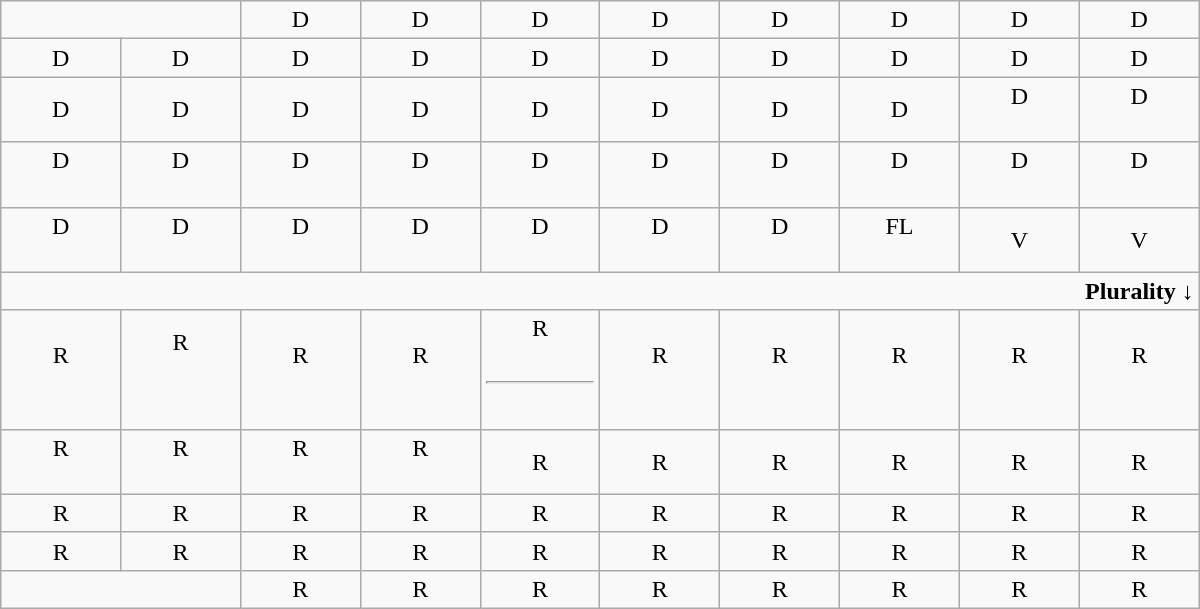<table class="wikitable" style="text-align:center" width=800px>
<tr>
<td colspan=2> </td>
<td>D</td>
<td>D</td>
<td>D</td>
<td>D</td>
<td>D</td>
<td>D</td>
<td>D</td>
<td>D</td>
</tr>
<tr>
<td width=50px >D</td>
<td width=50px >D</td>
<td width=50px >D</td>
<td width=50px >D</td>
<td width=50px >D</td>
<td width=50px >D</td>
<td width=50px >D</td>
<td width=50px >D</td>
<td width=50px >D</td>
<td width=50px >D</td>
</tr>
<tr>
<td>D</td>
<td>D</td>
<td>D</td>
<td>D</td>
<td>D</td>
<td>D</td>
<td>D</td>
<td>D</td>
<td>D<br><br></td>
<td>D<br><br></td>
</tr>
<tr>
<td>D<br><br></td>
<td>D<br><br></td>
<td>D<br><br></td>
<td>D<br><br></td>
<td>D<br><br></td>
<td>D<br><br></td>
<td>D<br><br></td>
<td>D<br><br></td>
<td>D<br><br></td>
<td>D<br><br></td>
</tr>
<tr>
<td>D<br><br></td>
<td>D<br><br></td>
<td>D<br><br></td>
<td>D<br><br></td>
<td>D<br><br></td>
<td>D<br><br></td>
<td>D<br><br></td>
<td>FL<br><br></td>
<td>V<br></td>
<td>V<br></td>
</tr>
<tr>
<td colspan=10 align=right><strong>Plurality ↓</strong></td>
</tr>
<tr>
<td>R<br><br></td>
<td>R<br><br><br></td>
<td>R<br><br></td>
<td>R<br><br></td>
<td>R<br><br><hr><br></td>
<td>R<br><br></td>
<td>R<br><br></td>
<td>R<br><br></td>
<td>R<br><br></td>
<td>R<br><br></td>
</tr>
<tr>
<td>R<br><br></td>
<td>R<br><br></td>
<td>R<br><br></td>
<td>R<br><br></td>
<td>R</td>
<td>R</td>
<td>R</td>
<td>R</td>
<td>R</td>
<td>R</td>
</tr>
<tr>
<td>R</td>
<td>R</td>
<td>R</td>
<td>R</td>
<td>R</td>
<td>R</td>
<td>R</td>
<td>R</td>
<td>R</td>
<td>R</td>
</tr>
<tr>
<td>R</td>
<td>R</td>
<td>R</td>
<td>R</td>
<td>R</td>
<td>R</td>
<td>R</td>
<td>R</td>
<td>R</td>
<td>R</td>
</tr>
<tr>
<td colspan=2></td>
<td>R</td>
<td>R</td>
<td>R</td>
<td>R</td>
<td>R</td>
<td>R</td>
<td>R</td>
<td>R</td>
</tr>
</table>
